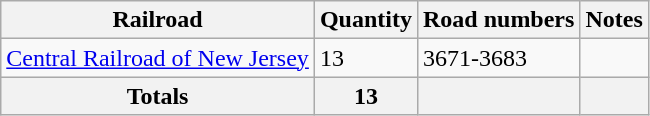<table class="wikitable">
<tr>
<th>Railroad</th>
<th>Quantity</th>
<th>Road numbers</th>
<th>Notes</th>
</tr>
<tr>
<td><a href='#'>Central Railroad of New Jersey</a></td>
<td>13</td>
<td>3671-3683</td>
<td></td>
</tr>
<tr>
<th>Totals</th>
<th>13</th>
<th></th>
<th></th>
</tr>
</table>
